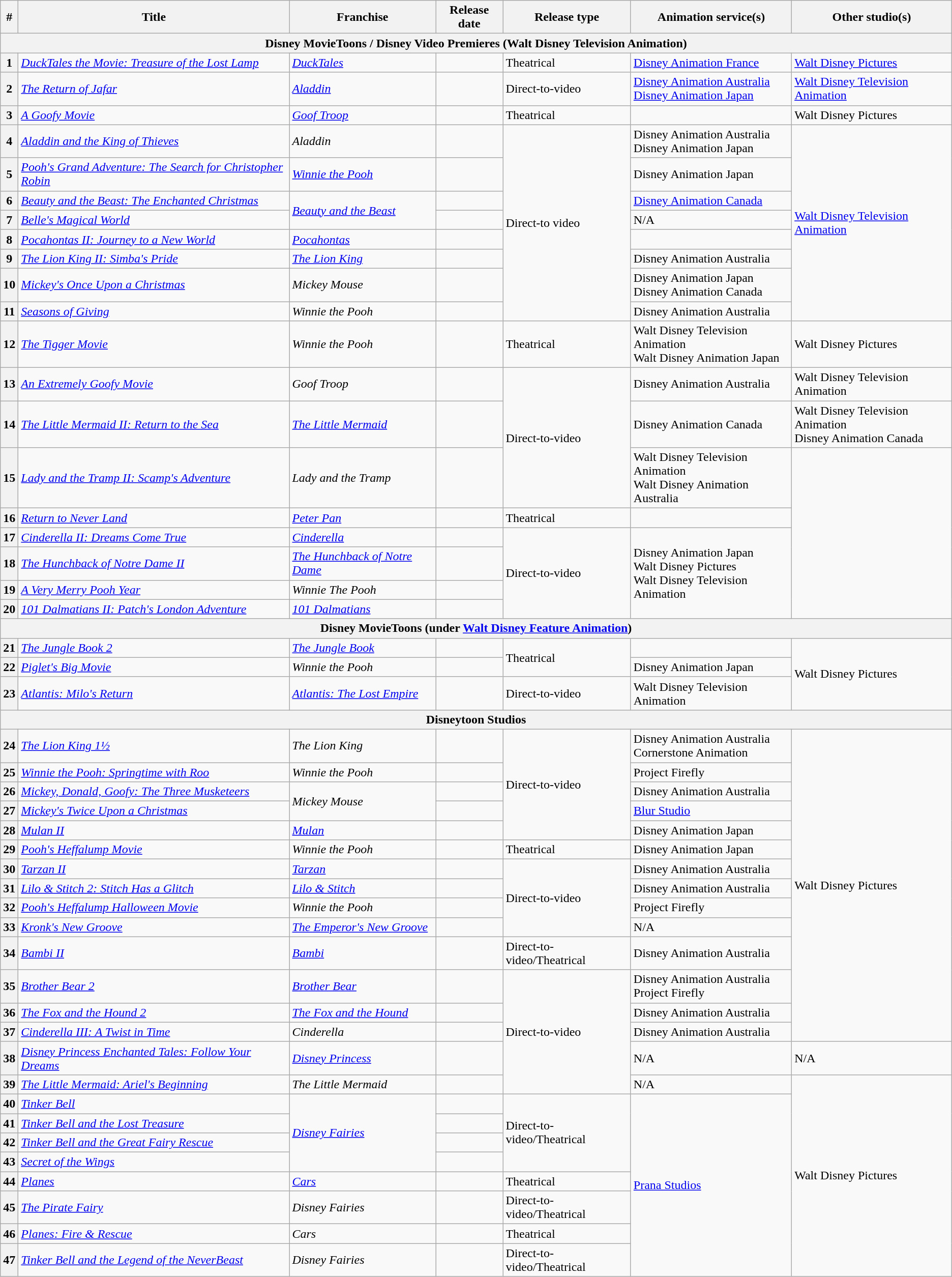<table class="wikitable sortable">
<tr>
<th>#</th>
<th>Title</th>
<th>Franchise</th>
<th>Release date</th>
<th>Release type</th>
<th>Animation service(s)</th>
<th>Other studio(s)</th>
</tr>
<tr>
<th colspan="7">Disney MovieToons / Disney Video Premieres (Walt Disney Television Animation)</th>
</tr>
<tr>
<th>1</th>
<td><em><a href='#'>DuckTales the Movie: Treasure of the Lost Lamp</a></em></td>
<td><em><a href='#'>DuckTales</a></em></td>
<td></td>
<td>Theatrical</td>
<td><a href='#'>Disney Animation France</a></td>
<td><a href='#'>Walt Disney Pictures</a></td>
</tr>
<tr>
<th>2</th>
<td><em><a href='#'>The Return of Jafar</a></em></td>
<td><em><a href='#'>Aladdin</a></em></td>
<td></td>
<td>Direct-to-video</td>
<td><a href='#'>Disney Animation Australia</a><br><a href='#'>Disney Animation Japan</a></td>
<td><a href='#'>Walt Disney Television Animation</a></td>
</tr>
<tr>
<th>3</th>
<td><em><a href='#'>A Goofy Movie</a></em></td>
<td><em><a href='#'>Goof Troop</a></em></td>
<td></td>
<td>Theatrical</td>
<td></td>
<td>Walt Disney Pictures</td>
</tr>
<tr>
<th>4</th>
<td><em><a href='#'>Aladdin and the King of Thieves</a></em></td>
<td><em>Aladdin</em></td>
<td></td>
<td rowspan="8">Direct-to video</td>
<td>Disney Animation Australia<br>Disney Animation Japan</td>
<td rowspan="8"><a href='#'>Walt Disney Television Animation</a></td>
</tr>
<tr>
<th>5</th>
<td><em><a href='#'>Pooh's Grand Adventure: The Search for Christopher Robin</a></em></td>
<td><em><a href='#'>Winnie the Pooh</a></em></td>
<td></td>
<td>Disney Animation Japan</td>
</tr>
<tr>
<th>6</th>
<td><em><a href='#'>Beauty and the Beast: The Enchanted Christmas</a></em></td>
<td rowspan="2"><em><a href='#'>Beauty and the Beast</a></em></td>
<td></td>
<td><a href='#'>Disney Animation Canada</a></td>
</tr>
<tr>
<th>7</th>
<td><em><a href='#'>Belle's Magical World</a></em></td>
<td></td>
<td>N/A</td>
</tr>
<tr>
<th>8</th>
<td><em><a href='#'>Pocahontas II: Journey to a New World</a></em></td>
<td><em><a href='#'>Pocahontas</a></em></td>
<td></td>
<td></td>
</tr>
<tr>
<th>9</th>
<td><em><a href='#'>The Lion King II: Simba's Pride</a></em></td>
<td><em><a href='#'>The Lion King</a></em></td>
<td></td>
<td>Disney Animation Australia</td>
</tr>
<tr>
<th>10</th>
<td><em><a href='#'>Mickey's Once Upon a Christmas</a></em></td>
<td><em>Mickey Mouse</em></td>
<td></td>
<td>Disney Animation Japan<br>Disney Animation Canada</td>
</tr>
<tr>
<th>11</th>
<td><em><a href='#'>Seasons of Giving</a></em></td>
<td><em>Winnie the Pooh</em></td>
<td></td>
<td>Disney Animation Australia</td>
</tr>
<tr>
<th>12</th>
<td><em><a href='#'>The Tigger Movie</a></em></td>
<td><em>Winnie the Pooh</em></td>
<td></td>
<td>Theatrical</td>
<td>Walt Disney Television Animation<br>Walt Disney Animation Japan</td>
<td>Walt Disney Pictures</td>
</tr>
<tr>
<th>13</th>
<td><em><a href='#'>An Extremely Goofy Movie</a></em></td>
<td><em>Goof Troop</em></td>
<td></td>
<td rowspan="3">Direct-to-video</td>
<td>Disney Animation Australia</td>
<td>Walt Disney Television Animation</td>
</tr>
<tr>
<th>14</th>
<td><em><a href='#'>The Little Mermaid II: Return to the Sea</a></em></td>
<td><em><a href='#'>The Little Mermaid</a></em></td>
<td></td>
<td>Disney Animation Canada</td>
<td>Walt Disney Television Animation<br>Disney Animation Canada</td>
</tr>
<tr>
<th>15</th>
<td><em><a href='#'>Lady and the Tramp II: Scamp's Adventure</a></em></td>
<td><em>Lady and the Tramp</em></td>
<td></td>
<td>Walt Disney Television Animation<br>Walt Disney Animation Australia</td>
</tr>
<tr>
<th>16</th>
<td><em><a href='#'>Return to Never Land</a></em></td>
<td><em><a href='#'>Peter Pan</a></em></td>
<td></td>
<td>Theatrical</td>
<td></td>
</tr>
<tr>
<th>17</th>
<td><em><a href='#'>Cinderella II: Dreams Come True</a></em></td>
<td><em><a href='#'>Cinderella</a></em></td>
<td></td>
<td rowspan="4">Direct-to-video</td>
<td rowspan="4">Disney Animation Japan<br>Walt Disney Pictures<br>Walt Disney Television Animation</td>
</tr>
<tr>
<th>18</th>
<td><em><a href='#'>The Hunchback of Notre Dame II</a></em></td>
<td><em><a href='#'>The Hunchback of Notre Dame</a></em></td>
<td></td>
</tr>
<tr>
<th>19</th>
<td><em><a href='#'>A Very Merry Pooh Year</a></em></td>
<td><em>Winnie The Pooh</em></td>
<td></td>
</tr>
<tr>
<th>20</th>
<td><em><a href='#'>101 Dalmatians II: Patch's London Adventure</a></em></td>
<td><em><a href='#'>101 Dalmatians</a></em></td>
<td></td>
</tr>
<tr>
<th colspan="7">Disney MovieToons (under <a href='#'>Walt Disney Feature Animation</a>)</th>
</tr>
<tr>
<th>21</th>
<td><em><a href='#'>The Jungle Book 2</a></em></td>
<td><em><a href='#'>The Jungle Book</a></em></td>
<td></td>
<td rowspan="2">Theatrical</td>
<td></td>
<td rowspan="3">Walt Disney Pictures</td>
</tr>
<tr>
<th>22</th>
<td><em><a href='#'>Piglet's Big Movie</a></em></td>
<td><em>Winnie the Pooh</em></td>
<td></td>
<td>Disney Animation Japan</td>
</tr>
<tr>
<th>23</th>
<td><em><a href='#'>Atlantis: Milo's Return</a></em></td>
<td><em><a href='#'>Atlantis: The Lost Empire</a></em></td>
<td></td>
<td>Direct-to-video</td>
<td>Walt Disney Television Animation</td>
</tr>
<tr>
<th colspan="7">Disneytoon Studios</th>
</tr>
<tr>
<th>24</th>
<td><em><a href='#'>The Lion King 1½</a></em></td>
<td><em>The Lion King</em></td>
<td></td>
<td rowspan="5">Direct-to-video</td>
<td>Disney Animation Australia<br>Cornerstone Animation</td>
<td rowspan="14">Walt Disney Pictures</td>
</tr>
<tr>
<th>25</th>
<td><em><a href='#'>Winnie the Pooh: Springtime with Roo</a></em></td>
<td><em>Winnie the Pooh</em></td>
<td></td>
<td>Project Firefly</td>
</tr>
<tr>
<th>26</th>
<td><em><a href='#'>Mickey, Donald, Goofy: The Three Musketeers</a></em></td>
<td rowspan="2"><em>Mickey Mouse</em></td>
<td></td>
<td>Disney Animation Australia</td>
</tr>
<tr>
<th>27</th>
<td><em><a href='#'>Mickey's Twice Upon a Christmas</a></em></td>
<td></td>
<td><a href='#'>Blur Studio</a></td>
</tr>
<tr>
<th>28</th>
<td><em><a href='#'>Mulan II</a></em></td>
<td><em><a href='#'>Mulan</a></em></td>
<td></td>
<td>Disney Animation Japan</td>
</tr>
<tr>
<th>29</th>
<td><em><a href='#'>Pooh's Heffalump Movie</a></em></td>
<td><em>Winnie the Pooh</em></td>
<td></td>
<td>Theatrical</td>
<td>Disney Animation Japan</td>
</tr>
<tr>
<th>30</th>
<td><em><a href='#'>Tarzan II</a></em></td>
<td><em><a href='#'>Tarzan</a></em></td>
<td></td>
<td rowspan="4">Direct-to-video</td>
<td>Disney Animation Australia</td>
</tr>
<tr>
<th>31</th>
<td><em><a href='#'>Lilo & Stitch 2: Stitch Has a Glitch</a></em></td>
<td><em><a href='#'>Lilo & Stitch</a></em></td>
<td></td>
<td>Disney Animation Australia</td>
</tr>
<tr>
<th>32</th>
<td><em><a href='#'>Pooh's Heffalump Halloween Movie</a></em></td>
<td><em>Winnie the Pooh</em></td>
<td></td>
<td>Project Firefly</td>
</tr>
<tr>
<th>33</th>
<td><em><a href='#'>Kronk's New Groove</a></em></td>
<td><em><a href='#'>The Emperor's New Groove</a></em></td>
<td></td>
<td>N/A</td>
</tr>
<tr>
<th>34</th>
<td><em><a href='#'>Bambi II</a></em></td>
<td><em><a href='#'>Bambi</a></em></td>
<td></td>
<td>Direct-to-video/Theatrical</td>
<td>Disney Animation Australia</td>
</tr>
<tr>
<th>35</th>
<td><em><a href='#'>Brother Bear 2</a></em></td>
<td><em><a href='#'>Brother Bear</a></em></td>
<td></td>
<td rowspan="5">Direct-to-video</td>
<td>Disney Animation Australia<br>Project Firefly</td>
</tr>
<tr>
<th>36</th>
<td><em><a href='#'>The Fox and the Hound 2</a></em></td>
<td><em><a href='#'>The Fox and the Hound</a></em></td>
<td></td>
<td>Disney Animation Australia</td>
</tr>
<tr>
<th>37</th>
<td><em><a href='#'>Cinderella III: A Twist in Time</a></em></td>
<td><em>Cinderella</em></td>
<td></td>
<td>Disney Animation Australia</td>
</tr>
<tr>
<th>38</th>
<td><em><a href='#'>Disney Princess Enchanted Tales: Follow Your Dreams</a></em></td>
<td><em><a href='#'>Disney Princess</a></em></td>
<td></td>
<td>N/A</td>
<td>N/A</td>
</tr>
<tr>
<th>39</th>
<td><em><a href='#'>The Little Mermaid: Ariel's Beginning</a></em></td>
<td><em>The Little Mermaid</em></td>
<td></td>
<td>N/A</td>
<td rowspan="9">Walt Disney Pictures</td>
</tr>
<tr>
<th>40</th>
<td><em><a href='#'>Tinker Bell</a></em></td>
<td rowspan="4"><em><a href='#'>Disney Fairies</a></em></td>
<td></td>
<td rowspan="4">Direct-to-video/Theatrical</td>
<td rowspan="8"><a href='#'>Prana Studios</a></td>
</tr>
<tr>
<th>41</th>
<td><em><a href='#'>Tinker Bell and the Lost Treasure</a></em></td>
<td></td>
</tr>
<tr>
<th>42</th>
<td><em><a href='#'>Tinker Bell and the Great Fairy Rescue</a></em></td>
<td></td>
</tr>
<tr>
<th>43</th>
<td><em><a href='#'>Secret of the Wings</a></em></td>
<td></td>
</tr>
<tr>
<th>44</th>
<td><em><a href='#'>Planes</a></em></td>
<td><em><a href='#'>Cars</a></em></td>
<td></td>
<td>Theatrical</td>
</tr>
<tr>
<th>45</th>
<td><em><a href='#'>The Pirate Fairy</a></em></td>
<td><em>Disney Fairies</em></td>
<td></td>
<td>Direct-to-video/Theatrical</td>
</tr>
<tr>
<th>46</th>
<td><em><a href='#'>Planes: Fire & Rescue</a></em></td>
<td><em>Cars</em></td>
<td></td>
<td>Theatrical</td>
</tr>
<tr>
<th>47</th>
<td><em><a href='#'>Tinker Bell and the Legend of the NeverBeast</a></em></td>
<td><em>Disney Fairies</em></td>
<td></td>
<td>Direct-to-video/Theatrical</td>
</tr>
</table>
